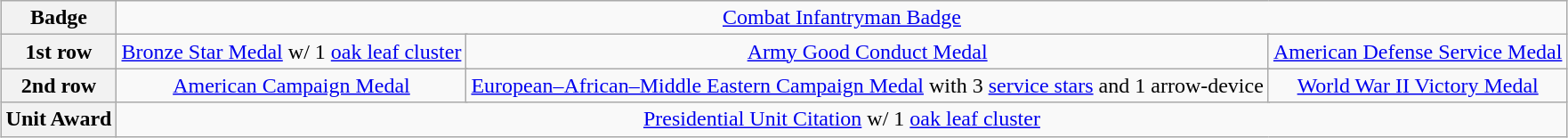<table class="wikitable" style="margin:1em auto; text-align:center;">
<tr>
<th>Badge</th>
<td colspan="12"><a href='#'>Combat Infantryman Badge</a></td>
</tr>
<tr>
<th>1st row</th>
<td colspan="5"><a href='#'>Bronze Star Medal</a> w/ 1 <a href='#'>oak leaf cluster</a></td>
<td colspan="3"><a href='#'>Army Good Conduct Medal</a></td>
<td colspan="5"><a href='#'>American Defense Service Medal</a></td>
</tr>
<tr>
<th>2nd row</th>
<td colspan="5"><a href='#'>American Campaign Medal</a></td>
<td colspan="3"><a href='#'>European–African–Middle Eastern Campaign Medal</a> with 3 <a href='#'>service stars</a> and 1 arrow-device</td>
<td colspan="5"><a href='#'>World War II Victory Medal</a></td>
</tr>
<tr>
<th>Unit Award</th>
<td colspan="12"><a href='#'>Presidential Unit Citation</a> w/ 1 <a href='#'>oak leaf cluster</a></td>
</tr>
</table>
